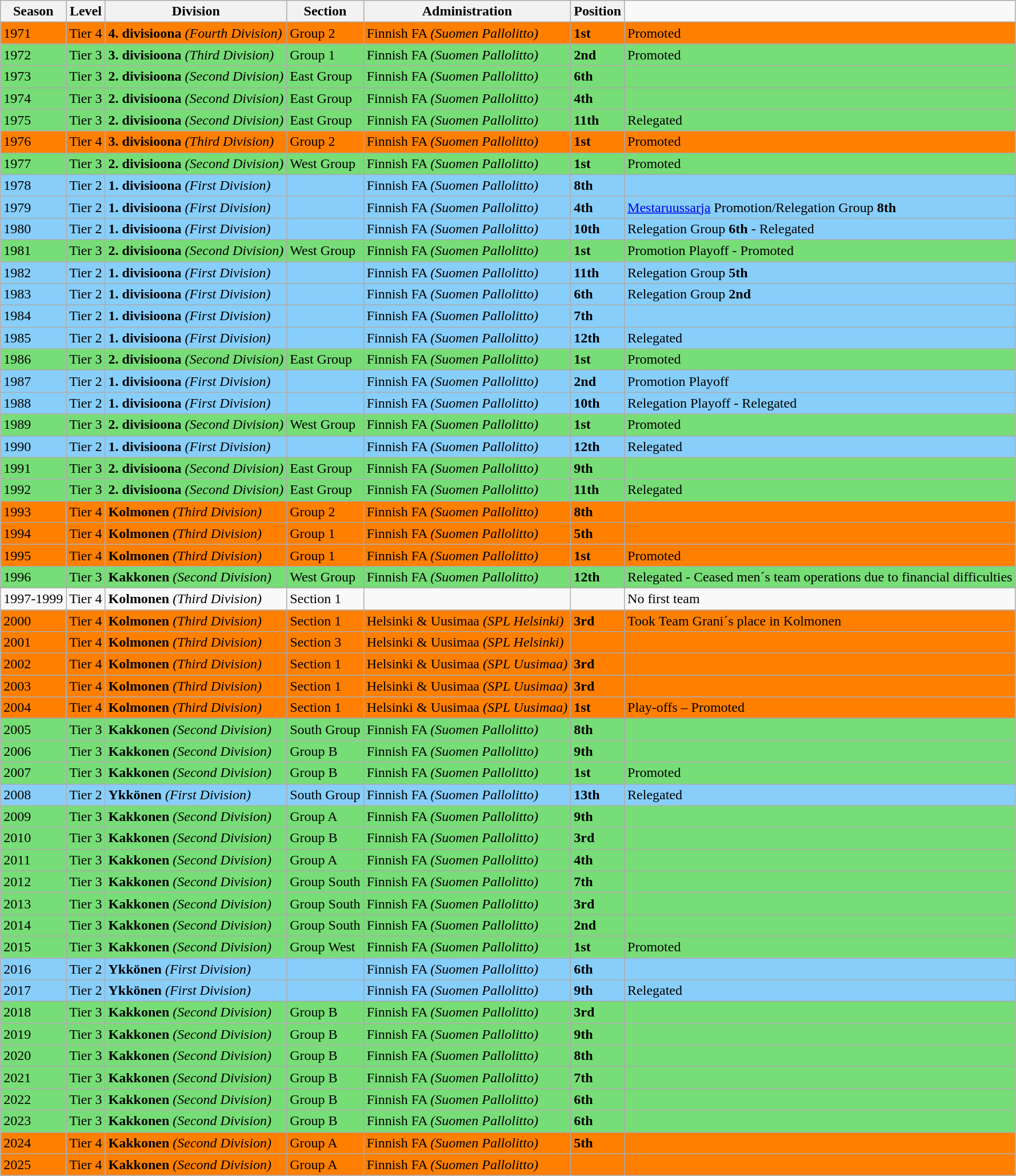<table class="wikitable">
<tr style="background:#f0f6fa;">
<th><strong>Season</strong></th>
<th><strong>Level</strong></th>
<th><strong>Division</strong></th>
<th><strong>Section</strong></th>
<th><strong>Administration</strong></th>
<th><strong>Position</strong></th>
</tr>
<tr>
<td style="background:#FF7F00;">1971</td>
<td style="background:#FF7F00;">Tier 4</td>
<td style="background:#FF7F00;"><strong>4. divisioona</strong> <em>(Fourth Division)</em></td>
<td style="background:#FF7F00;">Group 2</td>
<td style="background:#FF7F00;">Finnish FA <em>(Suomen Pallolitto)</em></td>
<td style="background:#FF7F00;"><strong>1st</strong></td>
<td style="background:#FF7F00;">Promoted</td>
</tr>
<tr>
<td style="background:#77DD77;">1972</td>
<td style="background:#77DD77;">Tier 3</td>
<td style="background:#77DD77;"><strong>3. divisioona</strong> <em>(Third Division)</em></td>
<td style="background:#77DD77;">Group 1</td>
<td style="background:#77DD77;">Finnish FA <em>(Suomen Pallolitto)</em></td>
<td style="background:#77DD77;"><strong>2nd</strong></td>
<td style="background:#77DD77;">Promoted</td>
</tr>
<tr>
<td style="background:#77DD77;">1973</td>
<td style="background:#77DD77;">Tier 3</td>
<td style="background:#77DD77;"><strong>2. divisioona</strong> <em>(Second Division)</em></td>
<td style="background:#77DD77;">East Group</td>
<td style="background:#77DD77;">Finnish FA <em>(Suomen Pallolitto)</em></td>
<td style="background:#77DD77;"><strong>6th</strong></td>
<td style="background:#77DD77;"></td>
</tr>
<tr>
<td style="background:#77DD77;">1974</td>
<td style="background:#77DD77;">Tier 3</td>
<td style="background:#77DD77;"><strong>2. divisioona</strong> <em>(Second Division)</em></td>
<td style="background:#77DD77;">East Group</td>
<td style="background:#77DD77;">Finnish FA <em>(Suomen Pallolitto)</em></td>
<td style="background:#77DD77;"><strong>4th</strong></td>
<td style="background:#77DD77;"></td>
</tr>
<tr>
<td style="background:#77DD77;">1975</td>
<td style="background:#77DD77;">Tier 3</td>
<td style="background:#77DD77;"><strong>2. divisioona</strong> <em>(Second Division)</em></td>
<td style="background:#77DD77;">East Group</td>
<td style="background:#77DD77;">Finnish FA <em>(Suomen Pallolitto)</em></td>
<td style="background:#77DD77;"><strong>11th</strong></td>
<td style="background:#77DD77;">Relegated</td>
</tr>
<tr>
<td style="background:#FF7F00;">1976</td>
<td style="background:#FF7F00;">Tier 4</td>
<td style="background:#FF7F00;"><strong>3. divisioona</strong> <em>(Third Division)</em></td>
<td style="background:#FF7F00;">Group 2</td>
<td style="background:#FF7F00;">Finnish FA <em>(Suomen Pallolitto)</em></td>
<td style="background:#FF7F00;"><strong>1st</strong></td>
<td style="background:#FF7F00;">Promoted</td>
</tr>
<tr>
<td style="background:#77DD77;">1977</td>
<td style="background:#77DD77;">Tier 3</td>
<td style="background:#77DD77;"><strong>2. divisioona</strong> <em>(Second Division)</em></td>
<td style="background:#77DD77;">West Group</td>
<td style="background:#77DD77;">Finnish FA <em>(Suomen Pallolitto)</em></td>
<td style="background:#77DD77;"><strong>1st</strong></td>
<td style="background:#77DD77;">Promoted</td>
</tr>
<tr>
<td style="background:#87CEFA;">1978</td>
<td style="background:#87CEFA;">Tier 2</td>
<td style="background:#87CEFA;"><strong> 1. divisioona</strong> <em>(First Division)</em></td>
<td style="background:#87CEFA;"></td>
<td style="background:#87CEFA;">Finnish FA <em>(Suomen Pallolitto)</em></td>
<td style="background:#87CEFA;"><strong>8th</strong></td>
<td style="background:#87CEFA;"></td>
</tr>
<tr>
<td style="background:#87CEFA;">1979</td>
<td style="background:#87CEFA;">Tier 2</td>
<td style="background:#87CEFA;"><strong> 1. divisioona</strong> <em>(First Division)</em></td>
<td style="background:#87CEFA;"></td>
<td style="background:#87CEFA;">Finnish FA <em>(Suomen Pallolitto)</em></td>
<td style="background:#87CEFA;"><strong>4th</strong></td>
<td style="background:#87CEFA;"><a href='#'>Mestaruussarja</a> Promotion/Relegation Group <strong>8th</strong></td>
</tr>
<tr>
<td style="background:#87CEFA;">1980</td>
<td style="background:#87CEFA;">Tier 2</td>
<td style="background:#87CEFA;"><strong> 1. divisioona</strong> <em>(First Division)</em></td>
<td style="background:#87CEFA;"></td>
<td style="background:#87CEFA;">Finnish FA <em>(Suomen Pallolitto)</em></td>
<td style="background:#87CEFA;"><strong>10th</strong></td>
<td style="background:#87CEFA;">Relegation Group <strong>6th</strong> - Relegated</td>
</tr>
<tr>
<td style="background:#77DD77;">1981</td>
<td style="background:#77DD77;">Tier 3</td>
<td style="background:#77DD77;"><strong>2. divisioona</strong> <em>(Second Division)</em></td>
<td style="background:#77DD77;">West Group</td>
<td style="background:#77DD77;">Finnish FA <em>(Suomen Pallolitto)</em></td>
<td style="background:#77DD77;"><strong>1st</strong></td>
<td style="background:#77DD77;">Promotion Playoff - Promoted</td>
</tr>
<tr>
<td style="background:#87CEFA;">1982</td>
<td style="background:#87CEFA;">Tier 2</td>
<td style="background:#87CEFA;"><strong> 1. divisioona</strong> <em>(First Division)</em></td>
<td style="background:#87CEFA;"></td>
<td style="background:#87CEFA;">Finnish FA <em>(Suomen Pallolitto)</em></td>
<td style="background:#87CEFA;"><strong>11th</strong></td>
<td style="background:#87CEFA;">Relegation Group <strong>5th</strong></td>
</tr>
<tr>
<td style="background:#87CEFA;">1983</td>
<td style="background:#87CEFA;">Tier 2</td>
<td style="background:#87CEFA;"><strong> 1. divisioona</strong> <em>(First Division)</em></td>
<td style="background:#87CEFA;"></td>
<td style="background:#87CEFA;">Finnish FA <em>(Suomen Pallolitto)</em></td>
<td style="background:#87CEFA;"><strong>6th</strong></td>
<td style="background:#87CEFA;">Relegation Group <strong>2nd</strong></td>
</tr>
<tr>
<td style="background:#87CEFA;">1984</td>
<td style="background:#87CEFA;">Tier 2</td>
<td style="background:#87CEFA;"><strong> 1. divisioona</strong> <em>(First Division)</em></td>
<td style="background:#87CEFA;"></td>
<td style="background:#87CEFA;">Finnish FA <em>(Suomen Pallolitto)</em></td>
<td style="background:#87CEFA;"><strong>7th</strong></td>
<td style="background:#87CEFA;"></td>
</tr>
<tr>
<td style="background:#87CEFA;">1985</td>
<td style="background:#87CEFA;">Tier 2</td>
<td style="background:#87CEFA;"><strong> 1. divisioona</strong> <em>(First Division)</em></td>
<td style="background:#87CEFA;"></td>
<td style="background:#87CEFA;">Finnish FA <em>(Suomen Pallolitto)</em></td>
<td style="background:#87CEFA;"><strong>12th</strong></td>
<td style="background:#87CEFA;">Relegated</td>
</tr>
<tr>
<td style="background:#77DD77;">1986</td>
<td style="background:#77DD77;">Tier 3</td>
<td style="background:#77DD77;"><strong>2. divisioona</strong> <em>(Second Division)</em></td>
<td style="background:#77DD77;">East Group</td>
<td style="background:#77DD77;">Finnish FA <em>(Suomen Pallolitto)</em></td>
<td style="background:#77DD77;"><strong>1st</strong></td>
<td style="background:#77DD77;">Promoted</td>
</tr>
<tr>
<td style="background:#87CEFA;">1987</td>
<td style="background:#87CEFA;">Tier 2</td>
<td style="background:#87CEFA;"><strong> 1. divisioona</strong> <em>(First Division)</em></td>
<td style="background:#87CEFA;"></td>
<td style="background:#87CEFA;">Finnish FA <em>(Suomen Pallolitto)</em></td>
<td style="background:#87CEFA;"><strong>2nd</strong></td>
<td style="background:#87CEFA;">Promotion Playoff</td>
</tr>
<tr>
<td style="background:#87CEFA;">1988</td>
<td style="background:#87CEFA;">Tier 2</td>
<td style="background:#87CEFA;"><strong> 1. divisioona</strong> <em>(First Division)</em></td>
<td style="background:#87CEFA;"></td>
<td style="background:#87CEFA;">Finnish FA <em>(Suomen Pallolitto)</em></td>
<td style="background:#87CEFA;"><strong>10th</strong></td>
<td style="background:#87CEFA;">Relegation Playoff - Relegated</td>
</tr>
<tr>
<td style="background:#77DD77;">1989</td>
<td style="background:#77DD77;">Tier 3</td>
<td style="background:#77DD77;"><strong>2. divisioona</strong> <em>(Second Division)</em></td>
<td style="background:#77DD77;">West Group</td>
<td style="background:#77DD77;">Finnish FA <em>(Suomen Pallolitto)</em></td>
<td style="background:#77DD77;"><strong>1st</strong></td>
<td style="background:#77DD77;">Promoted</td>
</tr>
<tr>
<td style="background:#87CEFA;">1990</td>
<td style="background:#87CEFA;">Tier 2</td>
<td style="background:#87CEFA;"><strong> 1. divisioona</strong> <em>(First Division)</em></td>
<td style="background:#87CEFA;"></td>
<td style="background:#87CEFA;">Finnish FA <em>(Suomen Pallolitto)</em></td>
<td style="background:#87CEFA;"><strong>12th</strong></td>
<td style="background:#87CEFA;">Relegated</td>
</tr>
<tr>
<td style="background:#77DD77;">1991</td>
<td style="background:#77DD77;">Tier 3</td>
<td style="background:#77DD77;"><strong>2. divisioona</strong> <em>(Second Division)</em></td>
<td style="background:#77DD77;">East Group</td>
<td style="background:#77DD77;">Finnish FA <em>(Suomen Pallolitto)</em></td>
<td style="background:#77DD77;"><strong>9th</strong></td>
<td style="background:#77DD77;"></td>
</tr>
<tr>
<td style="background:#77DD77;">1992</td>
<td style="background:#77DD77;">Tier 3</td>
<td style="background:#77DD77;"><strong>2. divisioona</strong> <em>(Second Division)</em></td>
<td style="background:#77DD77;">East Group</td>
<td style="background:#77DD77;">Finnish FA <em>(Suomen Pallolitto)</em></td>
<td style="background:#77DD77;"><strong>11th</strong></td>
<td style="background:#77DD77;">Relegated</td>
</tr>
<tr>
<td style="background:#FF7F00;">1993</td>
<td style="background:#FF7F00;">Tier 4</td>
<td style="background:#FF7F00;"><strong>Kolmonen</strong> <em>(Third Division)</em></td>
<td style="background:#FF7F00;">Group 2</td>
<td style="background:#FF7F00;">Finnish FA <em>(Suomen Pallolitto)</em></td>
<td style="background:#FF7F00;"><strong>8th</strong></td>
<td style="background:#FF7F00;"></td>
</tr>
<tr>
<td style="background:#FF7F00;">1994</td>
<td style="background:#FF7F00;">Tier 4</td>
<td style="background:#FF7F00;"><strong>Kolmonen</strong> <em>(Third Division)</em></td>
<td style="background:#FF7F00;">Group 1</td>
<td style="background:#FF7F00;">Finnish FA <em>(Suomen Pallolitto)</em></td>
<td style="background:#FF7F00;"><strong>5th</strong></td>
<td style="background:#FF7F00;"></td>
</tr>
<tr>
<td style="background:#FF7F00;">1995</td>
<td style="background:#FF7F00;">Tier 4</td>
<td style="background:#FF7F00;"><strong>Kolmonen</strong> <em>(Third Division)</em></td>
<td style="background:#FF7F00;">Group 1</td>
<td style="background:#FF7F00;">Finnish FA <em>(Suomen Pallolitto)</em></td>
<td style="background:#FF7F00;"><strong>1st</strong></td>
<td style="background:#FF7F00;">Promoted</td>
</tr>
<tr>
<td style="background:#77DD77;">1996</td>
<td style="background:#77DD77;">Tier 3</td>
<td style="background:#77DD77;"><strong>Kakkonen</strong> <em>(Second Division)</em></td>
<td style="background:#77DD77;">West Group</td>
<td style="background:#77DD77;">Finnish FA <em>(Suomen Pallolitto)</em></td>
<td style="background:#77DD77;"><strong>12th</strong></td>
<td style="background:#77DD77;">Relegated - Ceased men´s team operations due to financial difficulties</td>
</tr>
<tr>
<td style="background:#;">1997-1999</td>
<td style="background:#;">Tier 4</td>
<td style="background:#;"><strong>Kolmonen</strong> <em>(Third Division)</em></td>
<td style="background:#;">Section 1</td>
<td style="background:#;"></td>
<td style="background:#;"></td>
<td style="background:#;">No first team</td>
</tr>
<tr>
<td style="background:#FF7F00;">2000</td>
<td style="background:#FF7F00;">Tier 4</td>
<td style="background:#FF7F00;"><strong>Kolmonen</strong> <em>(Third Division)</em></td>
<td style="background:#FF7F00;">Section 1</td>
<td style="background:#FF7F00;">Helsinki & Uusimaa <em>(SPL Helsinki)</em></td>
<td style="background:#FF7F00;"><strong>3rd</strong></td>
<td style="background:#FF7F00;">Took Team Grani´s place in Kolmonen</td>
</tr>
<tr>
<td style="background:#FF7F00;">2001</td>
<td style="background:#FF7F00;">Tier 4</td>
<td style="background:#FF7F00;"><strong>Kolmonen</strong> <em>(Third Division)</em></td>
<td style="background:#FF7F00;">Section 3</td>
<td style="background:#FF7F00;">Helsinki & Uusimaa <em>(SPL Helsinki)</em></td>
<td style="background:#FF7F00;"></td>
<td style="background:#FF7F00;"></td>
</tr>
<tr>
<td style="background:#FF7F00;">2002</td>
<td style="background:#FF7F00;">Tier 4</td>
<td style="background:#FF7F00;"><strong>Kolmonen</strong> <em>(Third Division)</em></td>
<td style="background:#FF7F00;">Section 1</td>
<td style="background:#FF7F00;">Helsinki & Uusimaa <em>(SPL Uusimaa)</em></td>
<td style="background:#FF7F00;"><strong>3rd</strong></td>
<td style="background:#FF7F00;"></td>
</tr>
<tr>
<td style="background:#FF7F00;">2003</td>
<td style="background:#FF7F00;">Tier 4</td>
<td style="background:#FF7F00;"><strong>Kolmonen</strong> <em>(Third Division)</em></td>
<td style="background:#FF7F00;">Section 1</td>
<td style="background:#FF7F00;">Helsinki & Uusimaa <em>(SPL Uusimaa)</em></td>
<td style="background:#FF7F00;"><strong>3rd</strong></td>
<td style="background:#FF7F00;"></td>
</tr>
<tr>
<td style="background:#FF7F00;">2004</td>
<td style="background:#FF7F00;">Tier 4</td>
<td style="background:#FF7F00;"><strong>Kolmonen</strong> <em>(Third Division)</em></td>
<td style="background:#FF7F00;">Section 1</td>
<td style="background:#FF7F00;">Helsinki & Uusimaa <em>(SPL Uusimaa)</em></td>
<td style="background:#FF7F00;"><strong>1st</strong></td>
<td style="background:#FF7F00;">Play-offs – Promoted</td>
</tr>
<tr>
<td style="background:#77DD77;">2005</td>
<td style="background:#77DD77;">Tier 3</td>
<td style="background:#77DD77;"><strong>Kakkonen</strong> <em>(Second Division)</em></td>
<td style="background:#77DD77;">South Group</td>
<td style="background:#77DD77;">Finnish FA <em>(Suomen Pallolitto)</em></td>
<td style="background:#77DD77;"><strong>8th</strong></td>
<td style="background:#77DD77;"></td>
</tr>
<tr>
<td style="background:#77DD77;">2006</td>
<td style="background:#77DD77;">Tier 3</td>
<td style="background:#77DD77;"><strong>Kakkonen</strong> <em>(Second Division)</em></td>
<td style="background:#77DD77;">Group B</td>
<td style="background:#77DD77;">Finnish FA <em>(Suomen Pallolitto)</em></td>
<td style="background:#77DD77;"><strong>9th</strong></td>
<td style="background:#77DD77;"></td>
</tr>
<tr>
<td style="background:#77DD77;">2007</td>
<td style="background:#77DD77;">Tier 3</td>
<td style="background:#77DD77;"><strong>Kakkonen</strong> <em>(Second Division)</em></td>
<td style="background:#77DD77;">Group B</td>
<td style="background:#77DD77;">Finnish FA <em>(Suomen Pallolitto)</em></td>
<td style="background:#77DD77;"><strong>1st</strong></td>
<td style="background:#77DD77;">Promoted</td>
</tr>
<tr>
<td style="background:#87CEFA;">2008</td>
<td style="background:#87CEFA;">Tier 2</td>
<td style="background:#87CEFA;"><strong> Ykkönen</strong> <em>(First Division)</em></td>
<td style="background:#87CEFA;">South Group</td>
<td style="background:#87CEFA;">Finnish FA <em>(Suomen Pallolitto)</em></td>
<td style="background:#87CEFA;"><strong>13th</strong></td>
<td style="background:#87CEFA;">Relegated</td>
</tr>
<tr>
<td style="background:#77DD77;">2009</td>
<td style="background:#77DD77;">Tier 3</td>
<td style="background:#77DD77;"><strong>Kakkonen</strong> <em>(Second Division)</em></td>
<td style="background:#77DD77;">Group A</td>
<td style="background:#77DD77;">Finnish FA <em>(Suomen Pallolitto)</em></td>
<td style="background:#77DD77;"><strong>9th</strong></td>
<td style="background:#77DD77;"></td>
</tr>
<tr>
<td style="background:#77DD77;">2010</td>
<td style="background:#77DD77;">Tier 3</td>
<td style="background:#77DD77;"><strong>Kakkonen</strong> <em>(Second Division)</em></td>
<td style="background:#77DD77;">Group B</td>
<td style="background:#77DD77;">Finnish FA <em>(Suomen Pallolitto)</em></td>
<td style="background:#77DD77;"><strong>3rd</strong></td>
<td style="background:#77DD77;"></td>
</tr>
<tr>
<td style="background:#77DD77;">2011</td>
<td style="background:#77DD77;">Tier 3</td>
<td style="background:#77DD77;"><strong>Kakkonen</strong> <em>(Second Division)</em></td>
<td style="background:#77DD77;">Group A</td>
<td style="background:#77DD77;">Finnish FA <em>(Suomen Pallolitto)</em></td>
<td style="background:#77DD77;"><strong>4th</strong></td>
<td style="background:#77DD77;"></td>
</tr>
<tr>
<td style="background:#77DD77;">2012</td>
<td style="background:#77DD77;">Tier 3</td>
<td style="background:#77DD77;"><strong>Kakkonen</strong> <em>(Second Division)</em></td>
<td style="background:#77DD77;">Group South</td>
<td style="background:#77DD77;">Finnish FA <em>(Suomen Pallolitto)</em></td>
<td style="background:#77DD77;"><strong>7th</strong></td>
<td style="background:#77DD77;"></td>
</tr>
<tr>
<td style="background:#77DD77;">2013</td>
<td style="background:#77DD77;">Tier 3</td>
<td style="background:#77DD77;"><strong>Kakkonen</strong> <em>(Second Division)</em></td>
<td style="background:#77DD77;">Group South</td>
<td style="background:#77DD77;">Finnish FA <em>(Suomen Pallolitto)</em></td>
<td style="background:#77DD77;"><strong>3rd</strong></td>
<td style="background:#77DD77;"></td>
</tr>
<tr>
<td style="background:#77DD77;">2014</td>
<td style="background:#77DD77;">Tier 3</td>
<td style="background:#77DD77;"><strong>Kakkonen</strong> <em>(Second Division)</em></td>
<td style="background:#77DD77;">Group South</td>
<td style="background:#77DD77;">Finnish FA <em>(Suomen Pallolitto)</em></td>
<td style="background:#77DD77;"><strong>2nd</strong></td>
<td style="background:#77DD77;"></td>
</tr>
<tr>
<td style="background:#77DD77;">2015</td>
<td style="background:#77DD77;">Tier 3</td>
<td style="background:#77DD77;"><strong>Kakkonen</strong> <em>(Second Division)</em></td>
<td style="background:#77DD77;">Group West</td>
<td style="background:#77DD77;">Finnish FA <em>(Suomen Pallolitto)</em></td>
<td style="background:#77DD77;"><strong>1st</strong></td>
<td style="background:#77DD77;">Promoted</td>
</tr>
<tr>
<td style="background:#87CEFA;">2016</td>
<td style="background:#87CEFA;">Tier 2</td>
<td style="background:#87CEFA;"><strong> Ykkönen</strong> <em>(First Division)</em></td>
<td style="background:#87CEFA;"></td>
<td style="background:#87CEFA;">Finnish FA <em>(Suomen Pallolitto)</em></td>
<td style="background:#87CEFA;"><strong>6th</strong></td>
<td style="background:#87CEFA;"></td>
</tr>
<tr>
<td style="background:#87CEFA;">2017</td>
<td style="background:#87CEFA;">Tier 2</td>
<td style="background:#87CEFA;"><strong> Ykkönen</strong> <em>(First Division)</em></td>
<td style="background:#87CEFA;"></td>
<td style="background:#87CEFA;">Finnish FA <em>(Suomen Pallolitto)</em></td>
<td style="background:#87CEFA;"><strong>9th</strong></td>
<td style="background:#87CEFA;">Relegated</td>
</tr>
<tr>
<td style="background:#77DD77;">2018</td>
<td style="background:#77DD77;">Tier 3</td>
<td style="background:#77DD77;"><strong>Kakkonen</strong> <em>(Second Division)</em></td>
<td style="background:#77DD77;">Group B</td>
<td style="background:#77DD77;">Finnish FA <em>(Suomen Pallolitto)</em></td>
<td style="background:#77DD77;"><strong>3rd</strong></td>
<td style="background:#77DD77;"></td>
</tr>
<tr>
<td style="background:#77DD77;">2019</td>
<td style="background:#77DD77;">Tier 3</td>
<td style="background:#77DD77;"><strong>Kakkonen</strong> <em>(Second Division)</em></td>
<td style="background:#77DD77;">Group B</td>
<td style="background:#77DD77;">Finnish FA <em>(Suomen Pallolitto)</em></td>
<td style="background:#77DD77;"><strong>9th</strong></td>
<td style="background:#77DD77;"></td>
</tr>
<tr>
<td style="background:#77DD77;">2020</td>
<td style="background:#77DD77;">Tier 3</td>
<td style="background:#77DD77;"><strong>Kakkonen</strong> <em>(Second Division)</em></td>
<td style="background:#77DD77;">Group B</td>
<td style="background:#77DD77;">Finnish FA <em>(Suomen Pallolitto)</em></td>
<td style="background:#77DD77;"><strong>8th</strong></td>
<td style="background:#77DD77;"></td>
</tr>
<tr>
<td style="background:#77DD77;">2021</td>
<td style="background:#77DD77;">Tier 3</td>
<td style="background:#77DD77;"><strong>Kakkonen</strong> <em>(Second Division)</em></td>
<td style="background:#77DD77;">Group B</td>
<td style="background:#77DD77;">Finnish FA <em>(Suomen Pallolitto)</em></td>
<td style="background:#77DD77;"><strong>7th</strong></td>
<td style="background:#77DD77;"></td>
</tr>
<tr>
<td style="background:#77DD77;">2022</td>
<td style="background:#77DD77;">Tier 3</td>
<td style="background:#77DD77;"><strong>Kakkonen</strong> <em>(Second Division)</em></td>
<td style="background:#77DD77;">Group B</td>
<td style="background:#77DD77;">Finnish FA <em>(Suomen Pallolitto)</em></td>
<td style="background:#77DD77;"><strong>6th</strong></td>
<td style="background:#77DD77;"></td>
</tr>
<tr>
<td style="background:#77DD77;">2023</td>
<td style="background:#77DD77;">Tier 3</td>
<td style="background:#77DD77;"><strong>Kakkonen</strong> <em>(Second Division)</em></td>
<td style="background:#77DD77;">Group B</td>
<td style="background:#77DD77;">Finnish FA <em>(Suomen Pallolitto)</em></td>
<td style="background:#77DD77;"><strong>6th</strong></td>
<td style="background:#77DD77;"></td>
</tr>
<tr>
<td style="background:#FF7F00;">2024</td>
<td style="background:#FF7F00;">Tier 4</td>
<td style="background:#FF7F00;"><strong>Kakkonen</strong> <em>(Second Division)</em></td>
<td style="background:#FF7F00;">Group A</td>
<td style="background:#FF7F00;">Finnish FA <em>(Suomen Pallolitto)</em></td>
<td style="background:#FF7F00;"><strong>5th</strong></td>
<td style="background:#FF7F00;"></td>
</tr>
<tr>
<td style="background:#FF7F00;">2025</td>
<td style="background:#FF7F00;">Tier 4</td>
<td style="background:#FF7F00;"><strong>Kakkonen</strong> <em>(Second Division)</em></td>
<td style="background:#FF7F00;">Group A</td>
<td style="background:#FF7F00;">Finnish FA <em>(Suomen Pallolitto)</em></td>
<td style="background:#FF7F00;"></td>
<td style="background:#FF7F00;"></td>
</tr>
</table>
